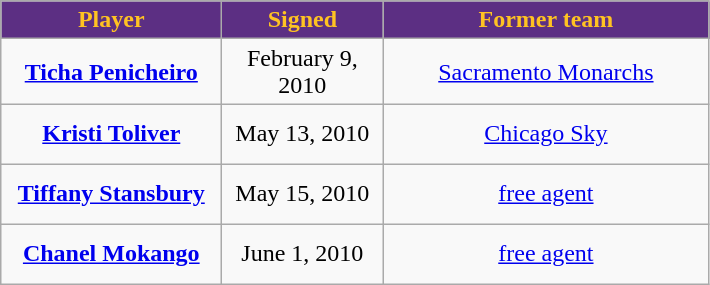<table class="wikitable" style="text-align: center">
<tr align="center" bgcolor="#dddddd">
<td style="background:#5c2f83;color:#FFC322; width:140px"><strong>Player</strong></td>
<td style="background:#5c2f83;color:#FFC322; width:100px"><strong>Signed</strong></td>
<td style="background:#5c2f83;color:#FFC322; width:210px"><strong>Former team</strong></td>
</tr>
<tr style="height:40px">
<td><strong><a href='#'>Ticha Penicheiro</a></strong></td>
<td>February 9, 2010</td>
<td><a href='#'>Sacramento Monarchs</a></td>
</tr>
<tr style="height:40px">
<td><strong><a href='#'>Kristi Toliver</a></strong></td>
<td>May 13, 2010</td>
<td><a href='#'>Chicago Sky</a></td>
</tr>
<tr style="height:40px">
<td><strong><a href='#'>Tiffany Stansbury</a></strong></td>
<td>May 15, 2010</td>
<td><a href='#'>free agent</a></td>
</tr>
<tr style="height:40px">
<td><strong><a href='#'>Chanel Mokango</a></strong></td>
<td>June 1, 2010</td>
<td><a href='#'>free agent</a></td>
</tr>
</table>
